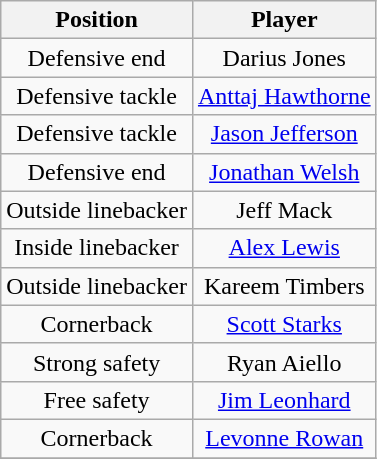<table class="wikitable" style="text-align: center;">
<tr>
<th>Position</th>
<th>Player</th>
</tr>
<tr>
<td>Defensive end</td>
<td>Darius Jones</td>
</tr>
<tr>
<td>Defensive tackle</td>
<td><a href='#'>Anttaj Hawthorne</a></td>
</tr>
<tr>
<td>Defensive tackle</td>
<td><a href='#'>Jason Jefferson</a></td>
</tr>
<tr>
<td>Defensive end</td>
<td><a href='#'>Jonathan Welsh</a></td>
</tr>
<tr>
<td>Outside linebacker</td>
<td>Jeff Mack</td>
</tr>
<tr>
<td>Inside linebacker</td>
<td><a href='#'>Alex Lewis</a></td>
</tr>
<tr>
<td>Outside linebacker</td>
<td>Kareem Timbers</td>
</tr>
<tr>
<td>Cornerback</td>
<td><a href='#'>Scott Starks</a></td>
</tr>
<tr>
<td>Strong safety</td>
<td>Ryan Aiello</td>
</tr>
<tr>
<td>Free safety</td>
<td><a href='#'>Jim Leonhard</a></td>
</tr>
<tr>
<td>Cornerback</td>
<td><a href='#'>Levonne Rowan</a></td>
</tr>
<tr>
</tr>
</table>
